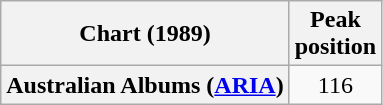<table class="wikitable sortable plainrowheaders" style="text-align:center">
<tr>
<th>Chart (1989)</th>
<th>Peak<br>position</th>
</tr>
<tr>
<th scope="row">Australian Albums (<a href='#'>ARIA</a>)</th>
<td>116</td>
</tr>
</table>
